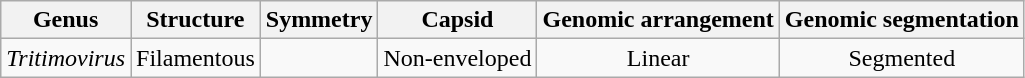<table class="wikitable sortable" style="text-align:center">
<tr>
<th>Genus</th>
<th>Structure</th>
<th>Symmetry</th>
<th>Capsid</th>
<th>Genomic arrangement</th>
<th>Genomic segmentation</th>
</tr>
<tr>
<td><em>Tritimovirus</em></td>
<td>Filamentous</td>
<td></td>
<td>Non-enveloped</td>
<td>Linear</td>
<td>Segmented</td>
</tr>
</table>
